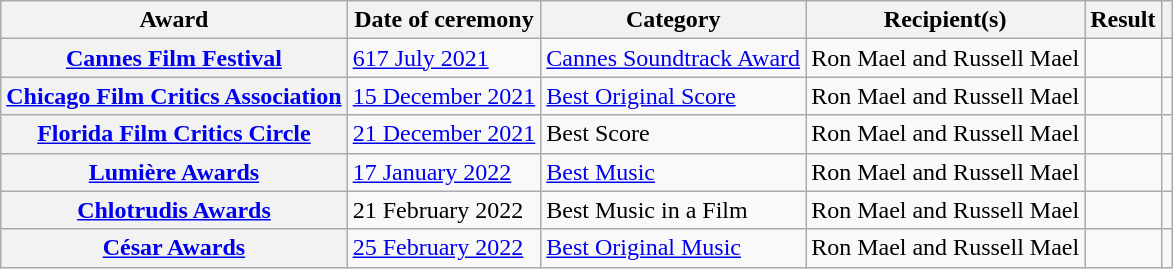<table class="wikitable plainrowheaders sortable">
<tr>
<th scope="col">Award</th>
<th scope="col">Date of ceremony</th>
<th scope="col">Category</th>
<th scope="col">Recipient(s)</th>
<th scope="col">Result</th>
<th scope="col" class="unsortable"></th>
</tr>
<tr>
<th scope="row"><a href='#'>Cannes Film Festival</a></th>
<td><a href='#'>617 July 2021</a></td>
<td><a href='#'>Cannes Soundtrack Award</a></td>
<td>Ron Mael and Russell Mael</td>
<td></td>
<td align="center"></td>
</tr>
<tr>
<th scope="row"><a href='#'>Chicago Film Critics Association</a></th>
<td><a href='#'>15 December 2021</a></td>
<td><a href='#'>Best Original Score</a></td>
<td>Ron Mael and Russell Mael</td>
<td></td>
<td align="center"><br></td>
</tr>
<tr>
<th scope="row"><a href='#'>Florida Film Critics Circle</a></th>
<td><a href='#'>21 December 2021</a></td>
<td>Best Score</td>
<td>Ron Mael and Russell Mael</td>
<td></td>
<td align="center"><br></td>
</tr>
<tr>
<th scope="row"><a href='#'>Lumière Awards</a></th>
<td><a href='#'>17 January 2022</a></td>
<td><a href='#'>Best Music</a></td>
<td>Ron Mael and Russell Mael</td>
<td></td>
<td align="center"></td>
</tr>
<tr>
<th scope="row"><a href='#'>Chlotrudis Awards</a></th>
<td>21 February 2022</td>
<td>Best Music in a Film</td>
<td>Ron Mael and Russell Mael</td>
<td></td>
<td align="center"></td>
</tr>
<tr>
<th scope="row"><a href='#'>César Awards</a></th>
<td><a href='#'>25 February 2022</a></td>
<td><a href='#'>Best Original Music</a></td>
<td>Ron Mael and Russell Mael</td>
<td></td>
<td align="center"></td>
</tr>
</table>
